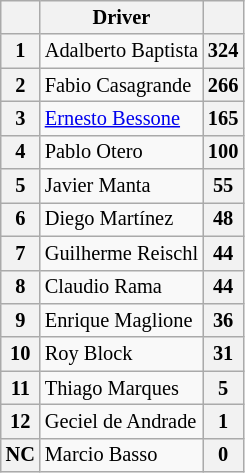<table class="wikitable" style="font-size:85%; text-align:center">
<tr>
<th></th>
<th>Driver</th>
<th></th>
</tr>
<tr>
<th>1</th>
<td align="left"> Adalberto Baptista</td>
<th>324</th>
</tr>
<tr>
<th>2</th>
<td align="left"> Fabio Casagrande</td>
<th>266</th>
</tr>
<tr>
<th>3</th>
<td align="left"> <a href='#'>Ernesto Bessone</a></td>
<th>165</th>
</tr>
<tr>
<th>4</th>
<td align="left"> Pablo Otero</td>
<th>100</th>
</tr>
<tr>
<th>5</th>
<td align="left"> Javier Manta</td>
<th>55</th>
</tr>
<tr>
<th>6</th>
<td align="left"> Diego Martínez</td>
<th>48</th>
</tr>
<tr>
<th>7</th>
<td align="left"> Guilherme Reischl</td>
<th>44</th>
</tr>
<tr>
<th>8</th>
<td align="left"> Claudio Rama</td>
<th>44</th>
</tr>
<tr>
<th>9</th>
<td align="left"> Enrique Maglione</td>
<th>36</th>
</tr>
<tr>
<th>10</th>
<td align="left"> Roy Block</td>
<th>31</th>
</tr>
<tr>
<th>11</th>
<td align="left"> Thiago Marques</td>
<th>5</th>
</tr>
<tr>
<th>12</th>
<td align="left"> Geciel de Andrade</td>
<th>1</th>
</tr>
<tr>
<th>NC</th>
<td align="left"> Marcio Basso</td>
<th>0</th>
</tr>
</table>
